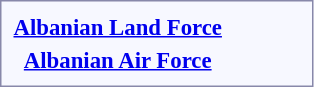<table style="border:1px solid #8888aa; background-color:#f7f8ff; padding:5px; font-size:95%; margin: 0px 12px 12px 0px;">
<tr style="text-align:center;">
<th rowspan=2> <a href='#'>Albanian Land Force</a></th>
<td colspan=2 rowspan=2></td>
<td colspan=2></td>
<td colspan=2></td>
<td colspan=2></td>
<td colspan=2></td>
<td colspan=2></td>
<td colspan=2></td>
<td colspan=2></td>
<td colspan=1></td>
<td colspan=1></td>
<td colspan=3></td>
<td colspan=3></td>
<td colspan=12></td>
</tr>
<tr style="text-align:center;">
<td colspan=2></td>
<td colspan=2></td>
<td colspan=2></td>
<td colspan=2></td>
<td colspan=2></td>
<td colspan=2></td>
<td colspan=2></td>
<td colspan=1></td>
<td colspan=1></td>
<td colspan=3></td>
<td colspan=3></td>
<td colspan=12></td>
</tr>
<tr style="text-align:center;">
<th rowspan=2> <a href='#'>Albanian Air Force</a></th>
<td colspan=2 rowspan=2></td>
<td colspan=2></td>
<td colspan=2></td>
<td colspan=2></td>
<td colspan=2></td>
<td colspan=2></td>
<td colspan=2></td>
<td colspan=2></td>
<td colspan=1></td>
<td colspan=1></td>
<td colspan=3></td>
<td colspan=3></td>
<td colspan=12></td>
</tr>
<tr style="text-align:center;">
<td colspan=2></td>
<td colspan=2></td>
<td colspan=2></td>
<td colspan=2></td>
<td colspan=2></td>
<td colspan=2></td>
<td colspan=2></td>
<td colspan=1></td>
<td colspan=1></td>
<td colspan=3></td>
<td colspan=3></td>
<td colspan=12></td>
</tr>
</table>
